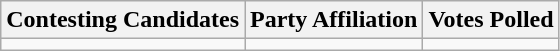<table class="wikitable sortable">
<tr>
<th>Contesting Candidates</th>
<th>Party Affiliation</th>
<th>Votes Polled</th>
</tr>
<tr>
<td></td>
<td></td>
<td></td>
</tr>
</table>
